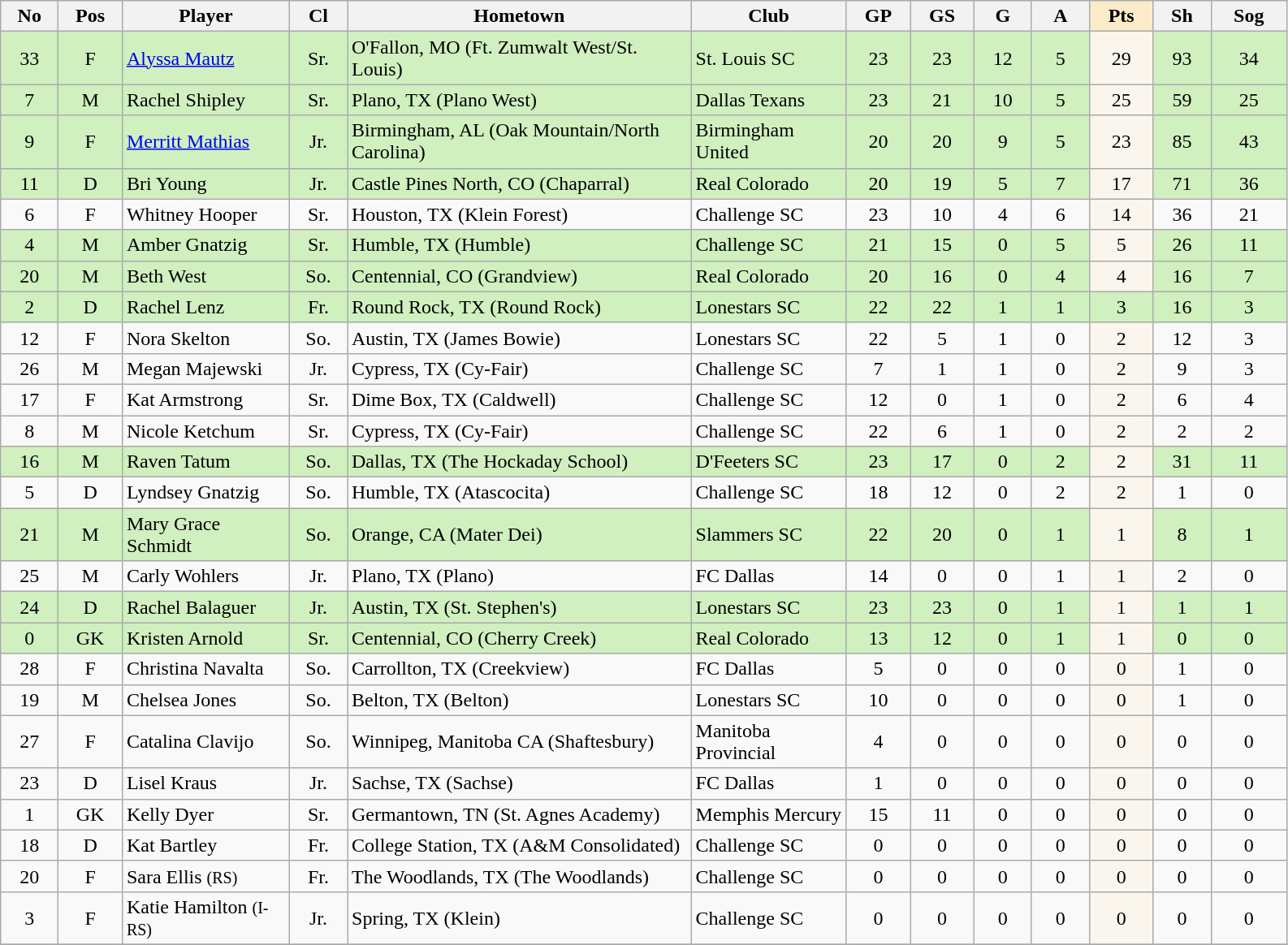<table class="wikitable sortable">
<tr>
<th scope="col" width="40">No</th>
<th scope="col" width="45">Pos</th>
<th scope="col" width="130">Player</th>
<th scope="col" width="40">Cl</th>
<th scope="col" width="275">Hometown</th>
<th scope="col" width="120">Club</th>
<th scope="col" width="45">GP</th>
<th scope="col" width="45">GS</th>
<th scope="col" width="40">G</th>
<th scope="col" width="40">A</th>
<th scope="col" width="45" style="background:#faecc8">Pts</th>
<th scope="col" width="40">Sh</th>
<th scope="col" width="55">Sog</th>
</tr>
<tr>
<td style="background: #D0F0C0" align="center">33</td>
<td style="background: #D0F0C0" align="center">F</td>
<td style="background: #D0F0C0" align="left"><a href='#'>Alyssa Mautz</a></td>
<td style="background: #D0F0C0" align="center">Sr.</td>
<td style="background: #D0F0C0" align="left">O'Fallon, MO (Ft. Zumwalt West/St. Louis)</td>
<td style="background: #D0F0C0" align="left">St. Louis SC</td>
<td style="background: #D0F0C0" align="center">23</td>
<td style="background: #D0F0C0" align="center">23</td>
<td style="background: #D0F0C0" align="center">12</td>
<td style="background: #D0F0C0" align="center">5</td>
<td align="center" style="background:#faf6ed">29</td>
<td style="background: #D0F0C0" align="center">93</td>
<td style="background: #D0F0C0" align="center">34</td>
</tr>
<tr>
<td style="background: #D0F0C0" align="center">7</td>
<td style="background: #D0F0C0" align="center">M</td>
<td style="background: #D0F0C0" align="left">Rachel Shipley</td>
<td style="background: #D0F0C0" align="center">Sr.</td>
<td style="background: #D0F0C0" align="left">Plano, TX (Plano West)</td>
<td style="background: #D0F0C0" align="left">Dallas Texans</td>
<td style="background: #D0F0C0" align="center">23</td>
<td style="background: #D0F0C0" align="center">21</td>
<td style="background: #D0F0C0" align="center">10</td>
<td style="background: #D0F0C0" align="center">5</td>
<td align="center" style="background:#faf6ed">25</td>
<td style="background: #D0F0C0" align="center">59</td>
<td style="background: #D0F0C0" align="center">25</td>
</tr>
<tr>
<td style="background: #D0F0C0" align="center">9</td>
<td style="background: #D0F0C0" align="center">F</td>
<td style="background: #D0F0C0" align="left"><a href='#'>Merritt Mathias</a></td>
<td style="background: #D0F0C0" align="center">Jr.</td>
<td style="background: #D0F0C0" align="left">Birmingham, AL (Oak Mountain/North Carolina)</td>
<td style="background: #D0F0C0" align="left">Birmingham United</td>
<td style="background: #D0F0C0" align="center">20</td>
<td style="background: #D0F0C0" align="center">20</td>
<td style="background: #D0F0C0" align="center">9</td>
<td style="background: #D0F0C0" align="center">5</td>
<td align="center" style="background:#faf6ed">23</td>
<td style="background: #D0F0C0" align="center">85</td>
<td style="background: #D0F0C0" align="center">43</td>
</tr>
<tr>
<td style="background: #D0F0C0" align="center">11</td>
<td style="background: #D0F0C0" align="center">D</td>
<td style="background: #D0F0C0" align="left">Bri Young</td>
<td style="background: #D0F0C0" align="center">Jr.</td>
<td style="background: #D0F0C0" align="left">Castle Pines North, CO (Chaparral)</td>
<td style="background: #D0F0C0" align="left">Real Colorado</td>
<td style="background: #D0F0C0" align="center">20</td>
<td style="background: #D0F0C0" align="center">19</td>
<td style="background: #D0F0C0" align="center">5</td>
<td style="background: #D0F0C0" align="center">7</td>
<td align="center" style="background:#faf6ed">17</td>
<td style="background: #D0F0C0" align="center">71</td>
<td style="background: #D0F0C0" align="center">36</td>
</tr>
<tr>
<td align="center">6</td>
<td align="center">F</td>
<td align="left">Whitney Hooper</td>
<td align="center">Sr.</td>
<td align="left">Houston, TX (Klein Forest)</td>
<td align="left">Challenge SC</td>
<td align="center">23</td>
<td align="center">10</td>
<td align="center">4</td>
<td align="center">6</td>
<td align="center" style="background:#faf6ed">14</td>
<td align="center">36</td>
<td align="center">21</td>
</tr>
<tr>
<td style="background: #D0F0C0" align="center">4</td>
<td style="background: #D0F0C0" align="center">M</td>
<td style="background: #D0F0C0" align="left">Amber Gnatzig</td>
<td style="background: #D0F0C0" align="center">Sr.</td>
<td style="background: #D0F0C0" align="left">Humble, TX (Humble)</td>
<td style="background: #D0F0C0" align="left">Challenge SC</td>
<td style="background: #D0F0C0" align="center">21</td>
<td style="background: #D0F0C0" align="center">15</td>
<td style="background: #D0F0C0" align="center">0</td>
<td style="background: #D0F0C0" align="center">5</td>
<td align="center" style="background:#faf6ed">5</td>
<td style="background: #D0F0C0" align="center">26</td>
<td style="background: #D0F0C0" align="center">11</td>
</tr>
<tr>
<td style="background: #D0F0C0" align="center">20</td>
<td style="background: #D0F0C0" align="center">M</td>
<td style="background: #D0F0C0" align="left">Beth West</td>
<td style="background: #D0F0C0" align="center">So.</td>
<td style="background: #D0F0C0" align="left">Centennial, CO (Grandview)</td>
<td style="background: #D0F0C0" align="left">Real Colorado</td>
<td style="background: #D0F0C0" align="center">20</td>
<td style="background: #D0F0C0" align="center">16</td>
<td style="background: #D0F0C0" align="center">0</td>
<td style="background: #D0F0C0" align="center">4</td>
<td align="center" style="background:#faf6ed">4</td>
<td style="background: #D0F0C0" align="center">16</td>
<td style="background: #D0F0C0" align="center">7</td>
</tr>
<tr>
<td style="background: #D0F0C0" align="center">2</td>
<td style="background: #D0F0C0" align="center">D</td>
<td style="background: #D0F0C0" align="left">Rachel Lenz</td>
<td style="background: #D0F0C0" align="center">Fr.</td>
<td style="background: #D0F0C0" align="left">Round Rock, TX (Round Rock)</td>
<td style="background: #D0F0C0" align="left">Lonestars SC</td>
<td style="background: #D0F0C0" align="center">22</td>
<td style="background: #D0F0C0" align="center">22</td>
<td style="background: #D0F0C0" align="center">1</td>
<td style="background: #D0F0C0" align="center">1</td>
<td style="background: #D0F0C0" align="center" style="background:#faf6ed">3</td>
<td style="background: #D0F0C0" align="center">16</td>
<td style="background: #D0F0C0" align="center">3</td>
</tr>
<tr>
<td align="center">12</td>
<td align="center">F</td>
<td align="left">Nora Skelton</td>
<td align="center">So.</td>
<td align="left">Austin, TX (James Bowie)</td>
<td align="left">Lonestars SC</td>
<td align="center">22</td>
<td align="center">5</td>
<td align="center">1</td>
<td align="center">0</td>
<td align="center" style="background:#faf6ed">2</td>
<td align="center">12</td>
<td align="center">3</td>
</tr>
<tr>
<td align="center">26</td>
<td align="center">M</td>
<td align="left">Megan Majewski</td>
<td align="center">Jr.</td>
<td align="left">Cypress, TX (Cy-Fair)</td>
<td align="left">Challenge SC</td>
<td align="center">7</td>
<td align="center">1</td>
<td align="center">1</td>
<td align="center">0</td>
<td align="center" style="background:#faf6ed">2</td>
<td align="center">9</td>
<td align="center">3</td>
</tr>
<tr>
<td align="center">17</td>
<td align="center">F</td>
<td align="left">Kat Armstrong</td>
<td align="center">Sr.</td>
<td align="left">Dime Box, TX (Caldwell)</td>
<td align="left">Challenge SC</td>
<td align="center">12</td>
<td align="center">0</td>
<td align="center">1</td>
<td align="center">0</td>
<td align="center" style="background:#faf6ed">2</td>
<td align="center">6</td>
<td align="center">4</td>
</tr>
<tr>
<td align="center">8</td>
<td align="center">M</td>
<td align="left">Nicole Ketchum</td>
<td align="center">Sr.</td>
<td align="left">Cypress, TX (Cy-Fair)</td>
<td align="left">Challenge SC</td>
<td align="center">22</td>
<td align="center">6</td>
<td align="center">1</td>
<td align="center">0</td>
<td align="center" style="background:#faf6ed">2</td>
<td align="center">2</td>
<td align="center">2</td>
</tr>
<tr>
<td style="background: #D0F0C0" align="center">16</td>
<td style="background: #D0F0C0" align="center">M</td>
<td style="background: #D0F0C0" align="left">Raven Tatum</td>
<td style="background: #D0F0C0" align="center">So.</td>
<td style="background: #D0F0C0" align="left">Dallas, TX (The Hockaday School)</td>
<td style="background: #D0F0C0" align="left">D'Feeters SC</td>
<td style="background: #D0F0C0" align="center">23</td>
<td style="background: #D0F0C0" align="center">17</td>
<td style="background: #D0F0C0" align="center">0</td>
<td style="background: #D0F0C0" align="center">2</td>
<td align="center" style="background:#faf6ed">2</td>
<td style="background: #D0F0C0" align="center">31</td>
<td style="background: #D0F0C0" align="center">11</td>
</tr>
<tr>
<td align="center">5</td>
<td align="center">D</td>
<td align="left">Lyndsey Gnatzig</td>
<td align="center">So.</td>
<td align="left">Humble, TX (Atascocita)</td>
<td align="left">Challenge SC</td>
<td align="center">18</td>
<td align="center">12</td>
<td align="center">0</td>
<td align="center">2</td>
<td align="center" style="background:#faf6ed">2</td>
<td align="center">1</td>
<td align="center">0</td>
</tr>
<tr>
<td style="background: #D0F0C0" align="center">21</td>
<td style="background: #D0F0C0" align="center">M</td>
<td style="background: #D0F0C0" align="left">Mary Grace Schmidt</td>
<td style="background: #D0F0C0" align="center">So.</td>
<td style="background: #D0F0C0" align="left">Orange, CA (Mater Dei)</td>
<td style="background: #D0F0C0" align="left">Slammers SC</td>
<td style="background: #D0F0C0" align="center">22</td>
<td style="background: #D0F0C0" align="center">20</td>
<td style="background: #D0F0C0" align="center">0</td>
<td style="background: #D0F0C0" align="center">1</td>
<td align="center" style="background:#faf6ed">1</td>
<td style="background: #D0F0C0" align="center">8</td>
<td style="background: #D0F0C0" align="center">1</td>
</tr>
<tr>
<td align="center">25</td>
<td align="center">M</td>
<td align="left">Carly Wohlers</td>
<td align="center">Jr.</td>
<td align="left">Plano, TX (Plano)</td>
<td align="left">FC Dallas</td>
<td align="center">14</td>
<td align="center">0</td>
<td align="center">0</td>
<td align="center">1</td>
<td align="center" style="background:#faf6ed">1</td>
<td align="center">2</td>
<td align="center">0</td>
</tr>
<tr>
<td style="background: #D0F0C0" align="center">24</td>
<td style="background: #D0F0C0" align="center">D</td>
<td style="background: #D0F0C0" align="left">Rachel Balaguer</td>
<td style="background: #D0F0C0" align="center">Jr.</td>
<td style="background: #D0F0C0" align="left">Austin, TX (St. Stephen's)</td>
<td style="background: #D0F0C0" align="left">Lonestars SC</td>
<td style="background: #D0F0C0" align="center">23</td>
<td style="background: #D0F0C0" align="center">23</td>
<td style="background: #D0F0C0" align="center">0</td>
<td style="background: #D0F0C0" align="center">1</td>
<td align="center" style="background:#faf6ed">1</td>
<td style="background: #D0F0C0" align="center">1</td>
<td style="background: #D0F0C0" align="center">1</td>
</tr>
<tr>
<td style="background: #D0F0C0" align="center">0</td>
<td style="background: #D0F0C0" align="center">GK</td>
<td style="background: #D0F0C0" align="left">Kristen Arnold</td>
<td style="background: #D0F0C0" align="center">Sr.</td>
<td style="background: #D0F0C0" align="left">Centennial, CO (Cherry Creek)</td>
<td style="background: #D0F0C0" align="left">Real Colorado</td>
<td style="background: #D0F0C0" align="center">13</td>
<td style="background: #D0F0C0" align="center">12</td>
<td style="background: #D0F0C0" align="center">0</td>
<td style="background: #D0F0C0" align="center">1</td>
<td align="center" style="background:#faf6ed">1</td>
<td style="background: #D0F0C0" align="center">0</td>
<td style="background: #D0F0C0" align="center">0</td>
</tr>
<tr>
<td align="center">28</td>
<td align="center">F</td>
<td align="left">Christina Navalta</td>
<td align="center">So.</td>
<td align="left">Carrollton, TX (Creekview)</td>
<td align="left">FC Dallas</td>
<td align="center">5</td>
<td align="center">0</td>
<td align="center">0</td>
<td align="center">0</td>
<td align="center" style="background:#faf6ed">0</td>
<td align="center">1</td>
<td align="center">0</td>
</tr>
<tr>
<td align="center">19</td>
<td align="center">M</td>
<td align="left">Chelsea Jones</td>
<td align="center">So.</td>
<td align="left">Belton, TX (Belton)</td>
<td align="left">Lonestars SC</td>
<td align="center">10</td>
<td align="center">0</td>
<td align="center">0</td>
<td align="center">0</td>
<td align="center" style="background:#faf6ed">0</td>
<td align="center">1</td>
<td align="center">0</td>
</tr>
<tr>
<td align="center">27</td>
<td align="center">F</td>
<td align="left">Catalina Clavijo</td>
<td align="center">So.</td>
<td align="left">Winnipeg, Manitoba CA (Shaftesbury)</td>
<td align="left">Manitoba Provincial</td>
<td align="center">4</td>
<td align="center">0</td>
<td align="center">0</td>
<td align="center">0</td>
<td align="center" style="background:#faf6ed">0</td>
<td align="center">0</td>
<td align="center">0</td>
</tr>
<tr>
<td align="center">23</td>
<td align="center">D</td>
<td align="left">Lisel Kraus</td>
<td align="center">Jr.</td>
<td align="left">Sachse, TX (Sachse)</td>
<td align="left">FC Dallas</td>
<td align="center">1</td>
<td align="center">0</td>
<td align="center">0</td>
<td align="center">0</td>
<td align="center" style="background:#faf6ed">0</td>
<td align="center">0</td>
<td align="center">0</td>
</tr>
<tr>
<td align="center">1</td>
<td align="center">GK</td>
<td align="left">Kelly Dyer</td>
<td align="center">Sr.</td>
<td align="left">Germantown, TN (St. Agnes Academy)</td>
<td align="left">Memphis Mercury</td>
<td align="center">15</td>
<td align="center">11</td>
<td align="center">0</td>
<td align="center">0</td>
<td align="center" style="background:#faf6ed">0</td>
<td align="center">0</td>
<td align="center">0</td>
</tr>
<tr>
<td align="center">18</td>
<td align="center">D</td>
<td align="left">Kat Bartley</td>
<td align="center">Fr.</td>
<td align="left">College Station, TX (A&M Consolidated)</td>
<td align="left">Challenge SC</td>
<td align="center">0</td>
<td align="center">0</td>
<td align="center">0</td>
<td align="center">0</td>
<td align="center" style="background:#faf6ed">0</td>
<td align="center">0</td>
<td align="center">0</td>
</tr>
<tr>
<td align="center">20</td>
<td align="center">F</td>
<td align="left">Sara Ellis <small>(RS)</small></td>
<td align="center">Fr.</td>
<td align="left">The Woodlands, TX (The Woodlands)</td>
<td align="left">Challenge SC</td>
<td align="center">0</td>
<td align="center">0</td>
<td align="center">0</td>
<td align="center">0</td>
<td align="center" style="background:#faf6ed">0</td>
<td align="center">0</td>
<td align="center">0</td>
</tr>
<tr>
<td align="center">3</td>
<td align="center">F</td>
<td align="left">Katie Hamilton <small>(I-RS)</small></td>
<td align="center">Jr.</td>
<td align="left">Spring, TX (Klein)</td>
<td align="left">Challenge SC</td>
<td align="center">0</td>
<td align="center">0</td>
<td align="center">0</td>
<td align="center">0</td>
<td align="center" style="background:#faf6ed">0</td>
<td align="center">0</td>
<td align="center">0</td>
</tr>
<tr>
</tr>
</table>
